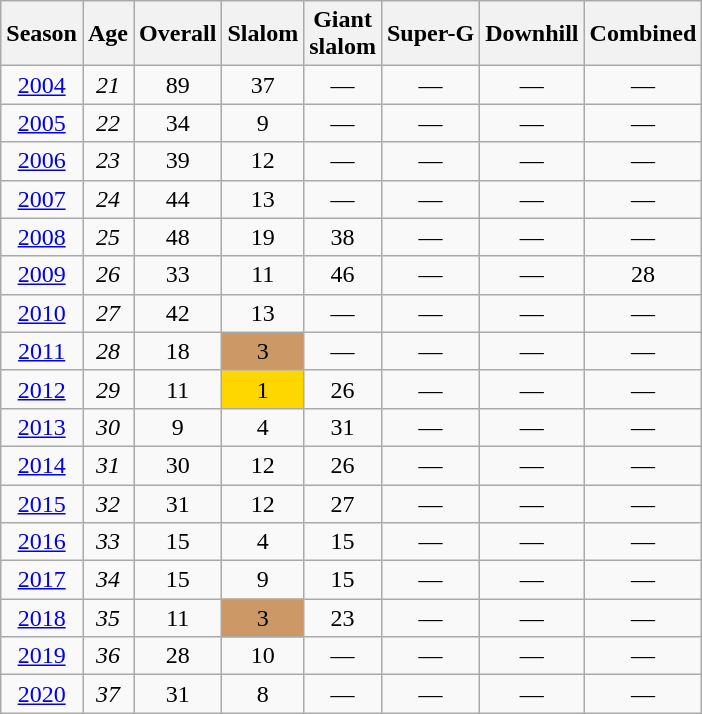<table class=wikitable style="text-align:center">
<tr>
<th>Season</th>
<th>Age</th>
<th>Overall</th>
<th>Slalom</th>
<th>Giant<br>slalom</th>
<th>Super-G</th>
<th>Downhill</th>
<th>Combined</th>
</tr>
<tr>
<td><a href='#'>2004</a></td>
<td><em>21</em></td>
<td>89</td>
<td>37</td>
<td>—</td>
<td>—</td>
<td>—</td>
<td>—</td>
</tr>
<tr>
<td><a href='#'>2005</a></td>
<td><em>22</em></td>
<td>34</td>
<td>9</td>
<td>—</td>
<td>—</td>
<td>—</td>
<td>—</td>
</tr>
<tr>
<td><a href='#'>2006</a></td>
<td><em>23</em></td>
<td>39</td>
<td>12</td>
<td>—</td>
<td>—</td>
<td>—</td>
<td>—</td>
</tr>
<tr>
<td><a href='#'>2007</a></td>
<td><em>24</em></td>
<td>44</td>
<td>13</td>
<td>—</td>
<td>—</td>
<td>—</td>
<td>—</td>
</tr>
<tr>
<td><a href='#'>2008</a></td>
<td><em>25</em></td>
<td>48</td>
<td>19</td>
<td>38</td>
<td>—</td>
<td>—</td>
<td>—</td>
</tr>
<tr>
<td><a href='#'>2009</a></td>
<td><em>26</em></td>
<td>33</td>
<td>11</td>
<td>46</td>
<td>—</td>
<td>—</td>
<td>28</td>
</tr>
<tr>
<td><a href='#'>2010</a></td>
<td><em>27</em></td>
<td>42</td>
<td>13</td>
<td>—</td>
<td>—</td>
<td>—</td>
<td>—</td>
</tr>
<tr>
<td><a href='#'>2011</a></td>
<td><em>28</em></td>
<td>18</td>
<td bgcolor="CC9966">3</td>
<td>—</td>
<td>—</td>
<td>—</td>
<td>—</td>
</tr>
<tr>
<td><a href='#'>2012</a></td>
<td><em>29</em></td>
<td>11</td>
<td bgcolor="gold">1</td>
<td>26</td>
<td>—</td>
<td>—</td>
<td>—</td>
</tr>
<tr>
<td><a href='#'>2013</a></td>
<td><em>30</em></td>
<td>9</td>
<td>4</td>
<td>31</td>
<td>—</td>
<td>—</td>
<td>—</td>
</tr>
<tr>
<td><a href='#'>2014</a></td>
<td><em>31</em></td>
<td>30</td>
<td>12</td>
<td>26</td>
<td>—</td>
<td>—</td>
<td>—</td>
</tr>
<tr>
<td><a href='#'>2015</a></td>
<td><em>32</em></td>
<td>31</td>
<td>12</td>
<td>27</td>
<td>—</td>
<td>—</td>
<td>—</td>
</tr>
<tr>
<td><a href='#'>2016</a></td>
<td><em>33</em></td>
<td>15</td>
<td>4</td>
<td>15</td>
<td>—</td>
<td>—</td>
<td>—</td>
</tr>
<tr>
<td><a href='#'>2017</a></td>
<td><em>34</em></td>
<td>15</td>
<td>9</td>
<td>15</td>
<td>—</td>
<td>—</td>
<td>—</td>
</tr>
<tr>
<td><a href='#'>2018</a></td>
<td><em>35</em></td>
<td>11</td>
<td bgcolor="CC9966">3</td>
<td>23</td>
<td>—</td>
<td>—</td>
<td>—</td>
</tr>
<tr>
<td><a href='#'>2019</a></td>
<td><em>36</em></td>
<td>28</td>
<td>10</td>
<td>—</td>
<td>—</td>
<td>—</td>
<td>—</td>
</tr>
<tr>
<td><a href='#'>2020</a></td>
<td><em>37</em></td>
<td>31</td>
<td>8</td>
<td>—</td>
<td>—</td>
<td>—</td>
<td>—</td>
</tr>
</table>
